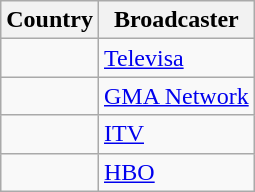<table class="wikitable">
<tr>
<th align=center>Country</th>
<th align=center>Broadcaster</th>
</tr>
<tr>
<td></td>
<td><a href='#'>Televisa</a></td>
</tr>
<tr>
<td></td>
<td><a href='#'>GMA Network</a></td>
</tr>
<tr>
<td></td>
<td><a href='#'>ITV</a></td>
</tr>
<tr>
<td></td>
<td><a href='#'>HBO</a></td>
</tr>
</table>
